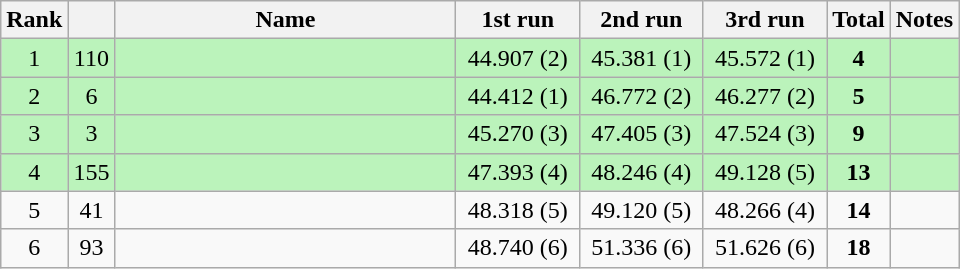<table class="sortable wikitable" style="text-align:center;">
<tr>
<th width="30">Rank</th>
<th width="20"></th>
<th width="220">Name</th>
<th width="75">1st run</th>
<th width="75">2nd run</th>
<th width="75">3rd run</th>
<th width="30">Total</th>
<th width="30">Notes</th>
</tr>
<tr bgcolor=#bbf3bb>
<td>1</td>
<td>110</td>
<td align="left"></td>
<td>44.907 (2)</td>
<td>45.381 (1)</td>
<td>45.572 (1)</td>
<td><strong>4</strong></td>
<td></td>
</tr>
<tr bgcolor=#bbf3bb>
<td>2</td>
<td>6</td>
<td align="left"></td>
<td>44.412 (1)</td>
<td>46.772 (2)</td>
<td>46.277 (2)</td>
<td><strong>5</strong></td>
<td></td>
</tr>
<tr bgcolor=#bbf3bb>
<td>3</td>
<td>3</td>
<td align="left"></td>
<td>45.270 (3)</td>
<td>47.405 (3)</td>
<td>47.524 (3)</td>
<td><strong>9</strong></td>
<td></td>
</tr>
<tr bgcolor=#bbf3bb>
<td>4</td>
<td>155</td>
<td align="left"></td>
<td>47.393 (4)</td>
<td>48.246 (4)</td>
<td>49.128 (5)</td>
<td><strong>13</strong></td>
<td></td>
</tr>
<tr>
<td>5</td>
<td>41</td>
<td align="left"></td>
<td>48.318 (5)</td>
<td>49.120 (5)</td>
<td>48.266 (4)</td>
<td><strong>14</strong></td>
<td></td>
</tr>
<tr>
<td>6</td>
<td>93</td>
<td align="left"></td>
<td>48.740 (6)</td>
<td>51.336 (6)</td>
<td>51.626 (6)</td>
<td><strong>18</strong></td>
<td></td>
</tr>
</table>
